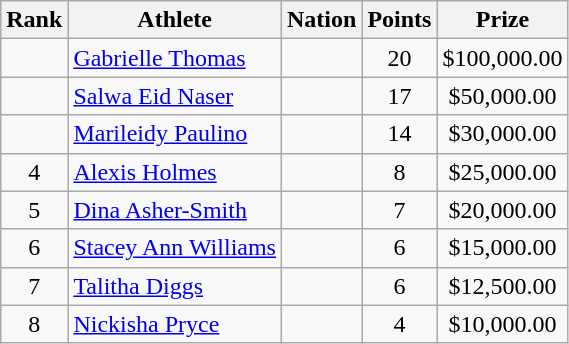<table class="wikitable mw-datatable sortable" style="text-align:center;">
<tr>
<th scope="col" style="width: 10px;">Rank</th>
<th scope="col">Athlete</th>
<th scope="col">Nation</th>
<th scope="col">Points</th>
<th scope="col">Prize</th>
</tr>
<tr>
<td></td>
<td align=left><a href='#'>Gabrielle Thomas</a> </td>
<td align=left></td>
<td>20</td>
<td>$100,000.00</td>
</tr>
<tr>
<td></td>
<td align=left><a href='#'>Salwa Eid Naser</a> </td>
<td align=left></td>
<td>17</td>
<td>$50,000.00</td>
</tr>
<tr>
<td></td>
<td align=left><a href='#'>Marileidy Paulino</a> </td>
<td align=left></td>
<td>14</td>
<td>$30,000.00</td>
</tr>
<tr>
<td>4</td>
<td align=left><a href='#'>Alexis Holmes</a> </td>
<td align=left></td>
<td>8</td>
<td>$25,000.00</td>
</tr>
<tr>
<td>5</td>
<td align=left><a href='#'>Dina Asher-Smith</a> </td>
<td align=left></td>
<td>7</td>
<td>$20,000.00</td>
</tr>
<tr>
<td>6</td>
<td align=left><a href='#'>Stacey Ann Williams</a> </td>
<td align=left></td>
<td>6</td>
<td>$15,000.00</td>
</tr>
<tr>
<td>7</td>
<td align=left><a href='#'>Talitha Diggs</a> </td>
<td align=left></td>
<td>6</td>
<td>$12,500.00</td>
</tr>
<tr>
<td>8</td>
<td align=left><a href='#'>Nickisha Pryce</a> </td>
<td align=left></td>
<td>4</td>
<td>$10,000.00</td>
</tr>
</table>
